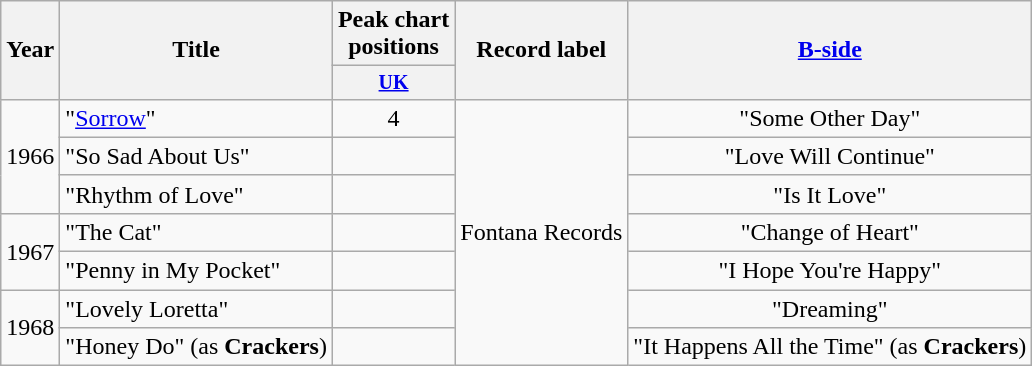<table class="wikitable" style=text-align:center;>
<tr>
<th rowspan="2">Year</th>
<th rowspan="2">Title</th>
<th colspan="1">Peak chart<br>positions</th>
<th rowspan="2">Record label</th>
<th rowspan="2"><a href='#'>B-side</a></th>
</tr>
<tr style="font-size:smaller;">
<th align=centre><a href='#'>UK</a></th>
</tr>
<tr>
<td rowspan="3">1966</td>
<td align=left>"<a href='#'>Sorrow</a>"</td>
<td>4</td>
<td rowspan="8">Fontana Records</td>
<td rowspan="1">"Some Other Day"</td>
</tr>
<tr>
<td align=left>"So Sad About Us"</td>
<td></td>
<td rowspan="1">"Love Will Continue"</td>
</tr>
<tr>
<td align=left>"Rhythm of Love"</td>
<td></td>
<td>"Is It Love"</td>
</tr>
<tr>
<td rowspan="2">1967</td>
<td align=left>"The Cat"</td>
<td></td>
<td>"Change of Heart"</td>
</tr>
<tr>
<td align=left>"Penny in My Pocket"</td>
<td></td>
<td>"I Hope You're Happy"</td>
</tr>
<tr>
<td rowspan="2">1968</td>
<td align=left>"Lovely Loretta"</td>
<td></td>
<td>"Dreaming"</td>
</tr>
<tr>
<td align=left>"Honey Do" (as <strong>Crackers</strong>)</td>
<td></td>
<td>"It Happens All the Time" (as <strong>Crackers</strong>)</td>
</tr>
</table>
